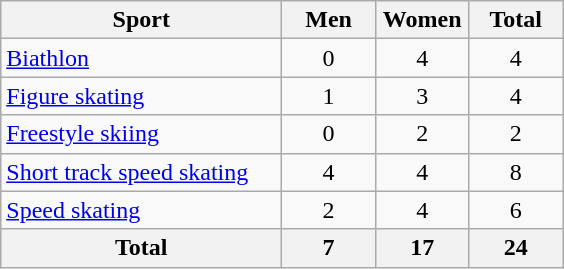<table class="wikitable sortable" style="text-align:center;">
<tr>
<th width=180>Sport</th>
<th width=55>Men</th>
<th width=55>Women</th>
<th width=55>Total</th>
</tr>
<tr>
<td align=left><a href='#'>Biathlon</a></td>
<td>0</td>
<td>4</td>
<td>4</td>
</tr>
<tr>
<td align=left><a href='#'>Figure skating</a></td>
<td>1</td>
<td>3</td>
<td>4</td>
</tr>
<tr>
<td align=left><a href='#'>Freestyle skiing</a></td>
<td>0</td>
<td>2</td>
<td>2</td>
</tr>
<tr>
<td align=left><a href='#'>Short track speed skating</a></td>
<td>4</td>
<td>4</td>
<td>8</td>
</tr>
<tr>
<td align=left><a href='#'>Speed skating</a></td>
<td>2</td>
<td>4</td>
<td>6</td>
</tr>
<tr>
<th>Total</th>
<th>7</th>
<th>17</th>
<th>24</th>
</tr>
</table>
